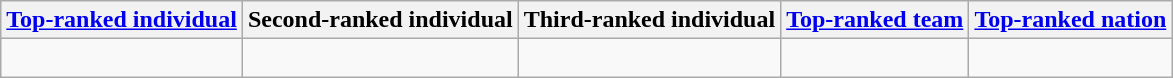<table class="wikitable">
<tr>
<th><a href='#'>Top-ranked individual</a></th>
<th>Second-ranked individual</th>
<th>Third-ranked individual</th>
<th><a href='#'>Top-ranked team</a></th>
<th><a href='#'>Top-ranked nation</a></th>
</tr>
<tr valign="top">
<td align=left><br><span></span></td>
<td align=left><br><span></span></td>
<td align=left><br><span></span></td>
<td></td>
<td></td>
</tr>
</table>
